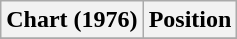<table class="wikitable plainrowheaders" style="text-align:center">
<tr>
<th>Chart (1976)</th>
<th>Position</th>
</tr>
<tr>
</tr>
</table>
